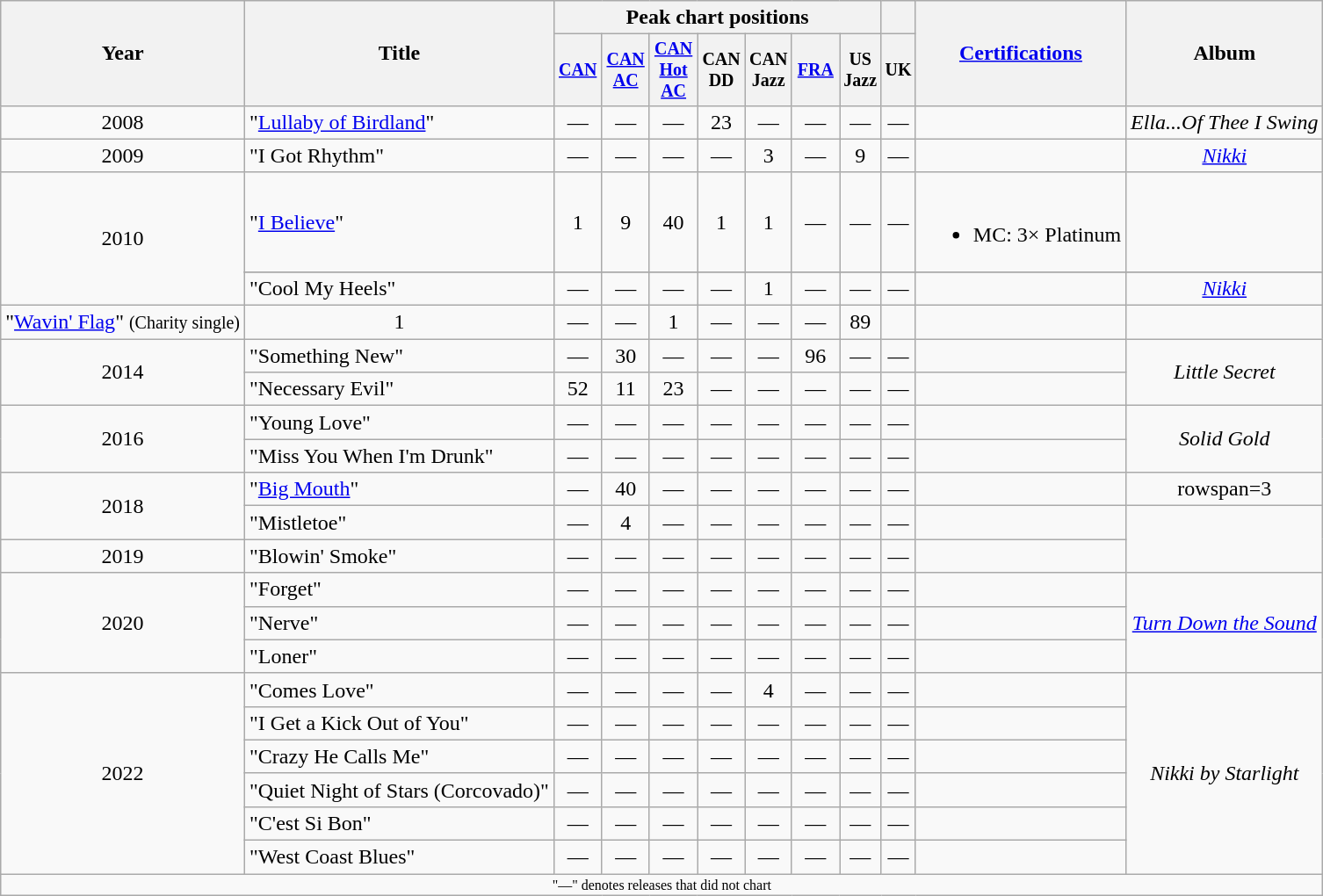<table class="wikitable" style="text-align:center;">
<tr>
<th rowspan="2">Year</th>
<th rowspan="2">Title</th>
<th colspan="7">Peak chart positions</th>
<th></th>
<th rowspan="2"><a href='#'>Certifications</a></th>
<th rowspan="2">Album</th>
</tr>
<tr style="font-size:smaller;">
<th style="width:30px;"><a href='#'>CAN</a><br></th>
<th style="width:30px;"><a href='#'>CAN AC</a><br></th>
<th style="width:30px;"><a href='#'>CAN Hot AC</a><br></th>
<th style="width:30px;">CAN DD<br></th>
<th>CAN<br>Jazz<br></th>
<th style="width:30px;"><a href='#'>FRA</a><br></th>
<th>US<br>Jazz<br></th>
<th>UK<br></th>
</tr>
<tr>
<td>2008</td>
<td style="text-align:left;">"<a href='#'>Lullaby of Birdland</a>"</td>
<td>—</td>
<td>—</td>
<td>—</td>
<td>23</td>
<td>—</td>
<td>—</td>
<td>—</td>
<td>—</td>
<td></td>
<td><em>Ella...Of Thee I Swing</em></td>
</tr>
<tr>
<td>2009</td>
<td style="text-align:left;">"I Got Rhythm"</td>
<td>—</td>
<td>—</td>
<td>—</td>
<td>—</td>
<td>3</td>
<td>—</td>
<td>9</td>
<td>—</td>
<td></td>
<td><em><a href='#'>Nikki</a></em></td>
</tr>
<tr>
<td rowspan="3">2010</td>
<td style="text-align:left;">"<a href='#'>I Believe</a>"</td>
<td>1</td>
<td>9</td>
<td>40</td>
<td>1</td>
<td>1</td>
<td>—</td>
<td>—</td>
<td>—</td>
<td><br><ul><li>MC: 3× Platinum</li></ul></td>
<td></td>
</tr>
<tr>
</tr>
<tr>
<td style="text-align:left;">"Cool My Heels"</td>
<td>—</td>
<td>—</td>
<td>—</td>
<td>—</td>
<td>1</td>
<td>—</td>
<td>—</td>
<td>—</td>
<td></td>
<td><em><a href='#'>Nikki</a></em></td>
</tr>
<tr>
<td style="text-align:left;">"<a href='#'>Wavin' Flag</a>" <small>(Charity single)</small></td>
<td>1</td>
<td>—</td>
<td>—</td>
<td>1</td>
<td>—</td>
<td>—</td>
<td>—</td>
<td>89</td>
<td></td>
<td></td>
</tr>
<tr>
<td rowspan="2">2014</td>
<td style="text-align:left;">"Something New"</td>
<td>—</td>
<td>30</td>
<td>—</td>
<td>—</td>
<td>—</td>
<td>96</td>
<td>—</td>
<td>—</td>
<td></td>
<td rowspan="2"><em>Little Secret</em></td>
</tr>
<tr>
<td style="text-align:left;">"Necessary Evil"</td>
<td>52</td>
<td>11</td>
<td>23</td>
<td>—</td>
<td>—</td>
<td>—</td>
<td>—</td>
<td>—</td>
<td></td>
</tr>
<tr>
<td rowspan="2">2016</td>
<td style="text-align:left;">"Young Love"</td>
<td>—</td>
<td>—</td>
<td>—</td>
<td>—</td>
<td>—</td>
<td>—</td>
<td>—</td>
<td>—</td>
<td></td>
<td rowspan="2"><em>Solid Gold</em></td>
</tr>
<tr>
<td style="text-align:left;">"Miss You When I'm Drunk"</td>
<td>—</td>
<td>—</td>
<td>—</td>
<td>—</td>
<td>—</td>
<td>—</td>
<td>—</td>
<td>—</td>
<td></td>
</tr>
<tr>
<td rowspan="2">2018</td>
<td style="text-align:left;">"<a href='#'>Big Mouth</a>"</td>
<td>—</td>
<td>40</td>
<td>—</td>
<td>—</td>
<td>—</td>
<td>—</td>
<td>—</td>
<td>—</td>
<td></td>
<td>rowspan=3 </td>
</tr>
<tr>
<td style="text-align:left;">"Mistletoe"</td>
<td>—</td>
<td>4</td>
<td>—</td>
<td>—</td>
<td>—</td>
<td>—</td>
<td>—</td>
<td>—</td>
<td></td>
</tr>
<tr>
<td>2019</td>
<td style="text-align:left;">"Blowin' Smoke"</td>
<td>—</td>
<td>—</td>
<td>—</td>
<td>—</td>
<td>—</td>
<td>—</td>
<td>—</td>
<td>—</td>
<td></td>
</tr>
<tr>
<td rowspan="3">2020</td>
<td style="text-align:left;">"Forget"</td>
<td>—</td>
<td>—</td>
<td>—</td>
<td>—</td>
<td>—</td>
<td>—</td>
<td>—</td>
<td>—</td>
<td></td>
<td rowspan="3"><em><a href='#'>Turn Down the Sound</a></em></td>
</tr>
<tr>
<td style="text-align:left;">"Nerve"</td>
<td>—</td>
<td>—</td>
<td>—</td>
<td>—</td>
<td>—</td>
<td>—</td>
<td>—</td>
<td>—</td>
<td></td>
</tr>
<tr>
<td style="text-align:left;">"Loner"</td>
<td>—</td>
<td>—</td>
<td>—</td>
<td>—</td>
<td>—</td>
<td>—</td>
<td>—</td>
<td>—</td>
<td></td>
</tr>
<tr>
<td rowspan=6>2022</td>
<td style="text-align:left;">"Comes Love"</td>
<td>—</td>
<td>—</td>
<td>—</td>
<td>—</td>
<td>4</td>
<td>—</td>
<td>—</td>
<td>—</td>
<td></td>
<td rowspan=6><em>Nikki by Starlight</em></td>
</tr>
<tr>
<td style="text-align:left;">"I Get a Kick Out of You"</td>
<td>—</td>
<td>—</td>
<td>—</td>
<td>—</td>
<td>—</td>
<td>—</td>
<td>—</td>
<td>—</td>
<td></td>
</tr>
<tr>
<td style="text-align:left;">"Crazy He Calls Me"<br> </td>
<td>—</td>
<td>—</td>
<td>—</td>
<td>—</td>
<td>—</td>
<td>—</td>
<td>—</td>
<td>—</td>
<td></td>
</tr>
<tr>
<td style="text-align:left;">"Quiet Night of Stars (Corcovado)"<br> </td>
<td>—</td>
<td>—</td>
<td>—</td>
<td>—</td>
<td>—</td>
<td>—</td>
<td>—</td>
<td>—</td>
<td></td>
</tr>
<tr>
<td style="text-align:left;">"C'est Si Bon"</td>
<td>—</td>
<td>—</td>
<td>—</td>
<td>—</td>
<td>—</td>
<td>—</td>
<td>—</td>
<td>—</td>
<td></td>
</tr>
<tr>
<td style="text-align:left;">"West Coast Blues"<br> </td>
<td>—</td>
<td>—</td>
<td>—</td>
<td>—</td>
<td>—</td>
<td>—</td>
<td>—</td>
<td>—</td>
<td></td>
</tr>
<tr>
<td colspan="18" style="font-size:8pt">"—" denotes releases that did not chart</td>
</tr>
</table>
